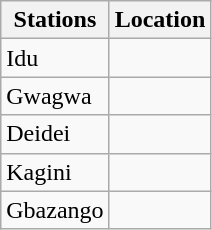<table class="wikitable">
<tr>
<th>Stations</th>
<th>Location</th>
</tr>
<tr>
<td>Idu</td>
<td></td>
</tr>
<tr>
<td>Gwagwa</td>
<td></td>
</tr>
<tr>
<td>Deidei</td>
<td></td>
</tr>
<tr>
<td>Kagini</td>
<td></td>
</tr>
<tr>
<td>Gbazango</td>
<td></td>
</tr>
</table>
